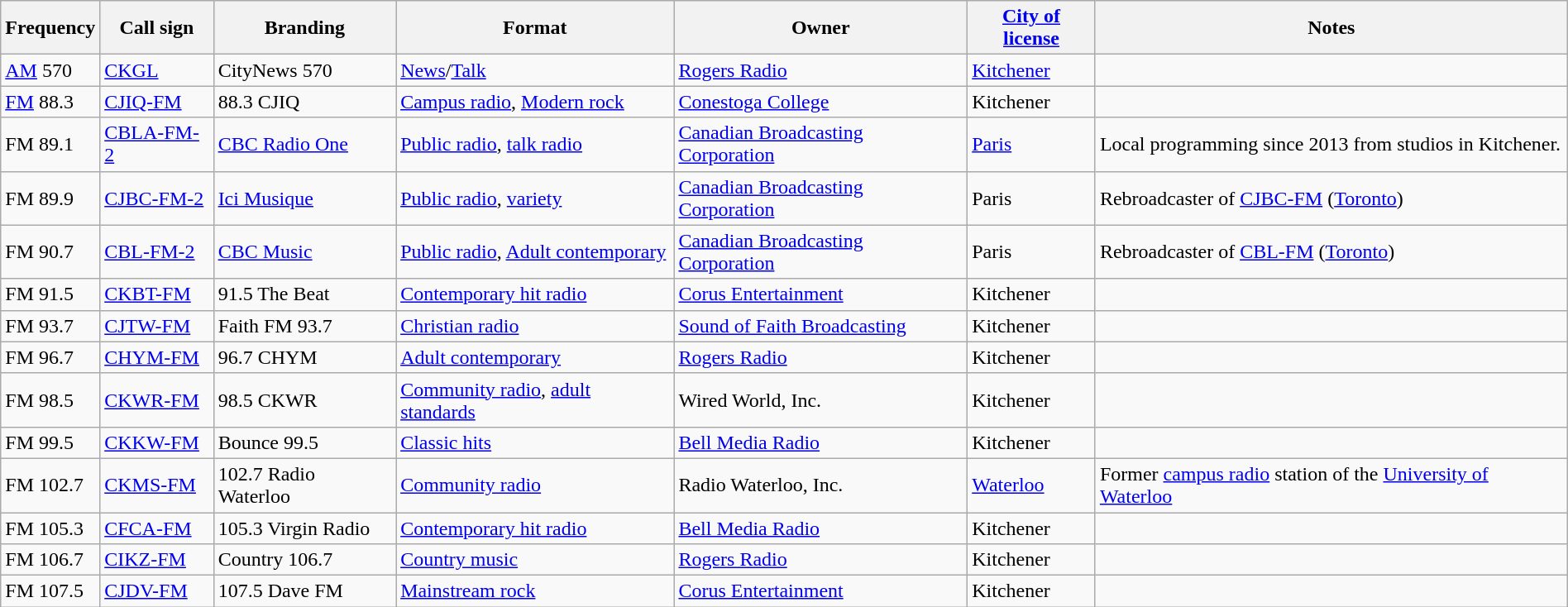<table class="wikitable sortable" width="100%">
<tr>
<th>Frequency</th>
<th>Call sign</th>
<th>Branding</th>
<th>Format</th>
<th>Owner</th>
<th><a href='#'>City of license</a></th>
<th>Notes</th>
</tr>
<tr>
<td><a href='#'>AM</a> 570</td>
<td><a href='#'>CKGL</a></td>
<td>CityNews 570</td>
<td><a href='#'>News</a>/<a href='#'>Talk</a></td>
<td><a href='#'>Rogers Radio</a></td>
<td><a href='#'>Kitchener</a></td>
<td></td>
</tr>
<tr>
<td><a href='#'>FM</a> 88.3</td>
<td><a href='#'>CJIQ-FM</a></td>
<td>88.3 CJIQ</td>
<td><a href='#'>Campus radio</a>, <a href='#'>Modern rock</a></td>
<td><a href='#'>Conestoga College</a></td>
<td>Kitchener</td>
<td></td>
</tr>
<tr>
<td>FM 89.1</td>
<td><a href='#'>CBLA-FM-2</a></td>
<td><a href='#'>CBC Radio One</a></td>
<td><a href='#'>Public radio</a>, <a href='#'>talk radio</a></td>
<td><a href='#'>Canadian Broadcasting Corporation</a></td>
<td><a href='#'>Paris</a></td>
<td>Local programming since 2013 from studios in Kitchener.</td>
</tr>
<tr>
<td>FM 89.9</td>
<td><a href='#'>CJBC-FM-2</a></td>
<td><a href='#'>Ici Musique</a></td>
<td><a href='#'>Public radio</a>, <a href='#'>variety</a></td>
<td><a href='#'>Canadian Broadcasting Corporation</a></td>
<td>Paris</td>
<td>Rebroadcaster of <a href='#'>CJBC-FM</a> (<a href='#'>Toronto</a>)</td>
</tr>
<tr>
<td>FM 90.7</td>
<td><a href='#'>CBL-FM-2</a></td>
<td><a href='#'>CBC Music</a></td>
<td><a href='#'>Public radio</a>, <a href='#'>Adult contemporary</a></td>
<td><a href='#'>Canadian Broadcasting Corporation</a></td>
<td>Paris</td>
<td>Rebroadcaster of <a href='#'>CBL-FM</a> (<a href='#'>Toronto</a>)</td>
</tr>
<tr>
<td>FM 91.5</td>
<td><a href='#'>CKBT-FM</a></td>
<td>91.5 The Beat</td>
<td><a href='#'>Contemporary hit radio</a></td>
<td><a href='#'>Corus Entertainment</a></td>
<td>Kitchener</td>
<td></td>
</tr>
<tr>
<td>FM 93.7</td>
<td><a href='#'>CJTW-FM</a></td>
<td>Faith FM 93.7</td>
<td><a href='#'>Christian radio</a></td>
<td><a href='#'>Sound of Faith Broadcasting</a></td>
<td>Kitchener</td>
<td></td>
</tr>
<tr>
<td>FM 96.7</td>
<td><a href='#'>CHYM-FM</a></td>
<td>96.7 CHYM</td>
<td><a href='#'>Adult contemporary</a></td>
<td><a href='#'>Rogers Radio</a></td>
<td>Kitchener</td>
<td></td>
</tr>
<tr>
<td>FM 98.5</td>
<td><a href='#'>CKWR-FM</a></td>
<td>98.5 CKWR</td>
<td><a href='#'>Community radio</a>, <a href='#'>adult standards</a></td>
<td>Wired World, Inc.</td>
<td>Kitchener</td>
<td></td>
</tr>
<tr>
<td>FM 99.5</td>
<td><a href='#'>CKKW-FM</a></td>
<td>Bounce 99.5</td>
<td><a href='#'>Classic hits</a></td>
<td><a href='#'>Bell Media Radio</a></td>
<td>Kitchener</td>
<td></td>
</tr>
<tr>
<td>FM 102.7</td>
<td><a href='#'>CKMS-FM</a></td>
<td>102.7 Radio Waterloo</td>
<td><a href='#'>Community radio</a></td>
<td>Radio Waterloo, Inc.</td>
<td><a href='#'>Waterloo</a></td>
<td>Former <a href='#'>campus radio</a> station of the <a href='#'>University of Waterloo</a></td>
</tr>
<tr>
<td>FM 105.3</td>
<td><a href='#'>CFCA-FM</a></td>
<td>105.3 Virgin Radio</td>
<td><a href='#'>Contemporary hit radio</a></td>
<td><a href='#'>Bell Media Radio</a></td>
<td>Kitchener</td>
<td></td>
</tr>
<tr>
<td>FM 106.7</td>
<td><a href='#'>CIKZ-FM</a></td>
<td>Country 106.7</td>
<td><a href='#'>Country music</a></td>
<td><a href='#'>Rogers Radio</a></td>
<td>Kitchener</td>
<td></td>
</tr>
<tr>
<td>FM 107.5</td>
<td><a href='#'>CJDV-FM</a></td>
<td>107.5 Dave FM</td>
<td><a href='#'>Mainstream rock</a></td>
<td><a href='#'>Corus Entertainment</a></td>
<td>Kitchener</td>
<td></td>
</tr>
</table>
